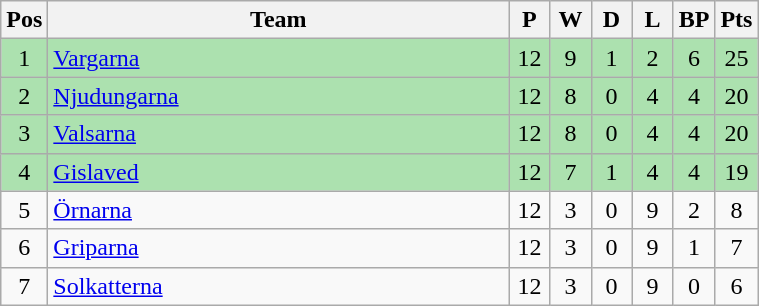<table class="wikitable" style="font-size: 100%">
<tr>
<th width=20>Pos</th>
<th width=300>Team</th>
<th width=20>P</th>
<th width=20>W</th>
<th width=20>D</th>
<th width=20>L</th>
<th width=20>BP</th>
<th width=20>Pts</th>
</tr>
<tr align=center style="background:#ACE1AF;">
<td>1</td>
<td align="left"><a href='#'>Vargarna</a></td>
<td>12</td>
<td>9</td>
<td>1</td>
<td>2</td>
<td>6</td>
<td>25</td>
</tr>
<tr align=center style="background:#ACE1AF;">
<td>2</td>
<td align="left"><a href='#'>Njudungarna</a></td>
<td>12</td>
<td>8</td>
<td>0</td>
<td>4</td>
<td>4</td>
<td>20</td>
</tr>
<tr align=center style="background:#ACE1AF;">
<td>3</td>
<td align="left"><a href='#'>Valsarna</a></td>
<td>12</td>
<td>8</td>
<td>0</td>
<td>4</td>
<td>4</td>
<td>20</td>
</tr>
<tr align=center style="background:#ACE1AF;">
<td>4</td>
<td align="left"><a href='#'>Gislaved</a></td>
<td>12</td>
<td>7</td>
<td>1</td>
<td>4</td>
<td>4</td>
<td>19</td>
</tr>
<tr align=center>
<td>5</td>
<td align="left"><a href='#'>Örnarna</a></td>
<td>12</td>
<td>3</td>
<td>0</td>
<td>9</td>
<td>2</td>
<td>8</td>
</tr>
<tr align=center>
<td>6</td>
<td align="left"><a href='#'>Griparna</a></td>
<td>12</td>
<td>3</td>
<td>0</td>
<td>9</td>
<td>1</td>
<td>7</td>
</tr>
<tr align=center>
<td>7</td>
<td align="left"><a href='#'>Solkatterna</a></td>
<td>12</td>
<td>3</td>
<td>0</td>
<td>9</td>
<td>0</td>
<td>6</td>
</tr>
</table>
